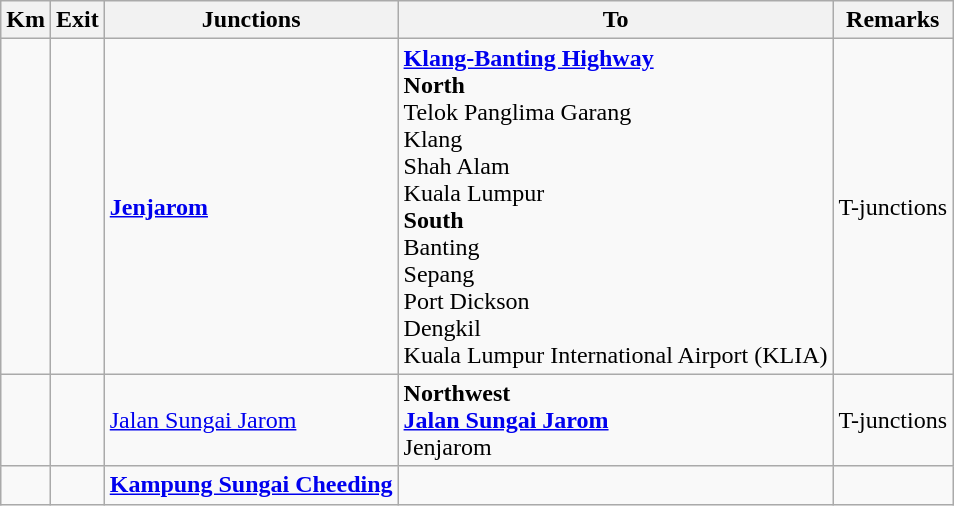<table class="wikitable">
<tr>
<th>Km</th>
<th>Exit</th>
<th>Junctions</th>
<th>To</th>
<th>Remarks</th>
</tr>
<tr>
<td></td>
<td></td>
<td><strong><a href='#'>Jenjarom</a></strong></td>
<td> <strong><a href='#'>Klang-Banting Highway</a></strong><br><strong>North</strong><br>Telok Panglima Garang<br>Klang<br>Shah Alam<br>Kuala Lumpur<br><strong>South</strong><br>Banting<br>Sepang<br>Port Dickson<br>Dengkil<br>Kuala Lumpur International Airport (KLIA) </td>
<td>T-junctions</td>
</tr>
<tr>
<td></td>
<td></td>
<td><a href='#'>Jalan Sungai Jarom</a></td>
<td><strong>Northwest</strong><br> <strong><a href='#'>Jalan Sungai Jarom</a></strong><br>Jenjarom</td>
<td>T-junctions</td>
</tr>
<tr>
<td></td>
<td></td>
<td><strong><a href='#'>Kampung Sungai Cheeding</a></strong></td>
<td></td>
<td></td>
</tr>
</table>
